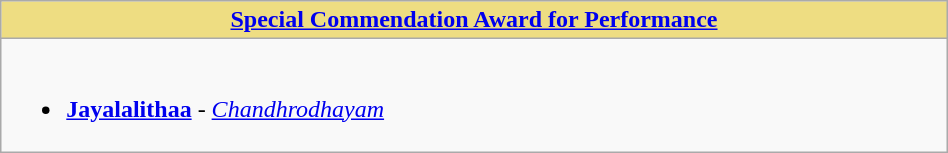<table class="wikitable" width=50% |>
<tr>
<th !  style="background:#eedd82; text-align:center; width:50%;"><a href='#'>Special Commendation Award for Performance</a></th>
</tr>
<tr>
<td valign="top"><br><ul><li><strong><a href='#'>Jayalalithaa</a></strong> - <em><a href='#'>Chandhrodhayam</a></em></li></ul></td>
</tr>
</table>
